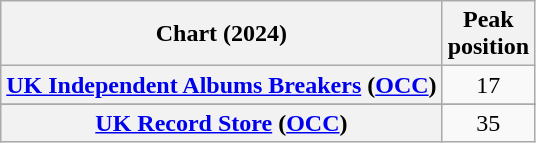<table class="wikitable sortable plainrowheaders" style="text-align:center">
<tr>
<th scope="col">Chart (2024)</th>
<th scope="col">Peak<br>position</th>
</tr>
<tr>
<th scope="row"><a href='#'>UK Independent Albums Breakers</a> (<a href='#'>OCC</a>)</th>
<td>17</td>
</tr>
<tr>
</tr>
<tr>
<th scope="row"><a href='#'>UK Record Store</a> (<a href='#'>OCC</a>)</th>
<td>35</td>
</tr>
</table>
